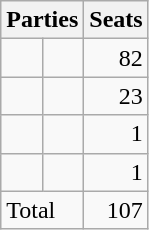<table class="wikitable" style="text-align:left;">
<tr>
<th colspan="2" style="text-align:left;">Parties</th>
<th>Seats</th>
</tr>
<tr>
<td></td>
<td></td>
<td style="text-align:right;">82</td>
</tr>
<tr>
<td></td>
<td></td>
<td style="text-align:right;">23</td>
</tr>
<tr>
<td></td>
<td></td>
<td style="text-align:right;">1</td>
</tr>
<tr>
<td></td>
<td></td>
<td style="text-align:right;">1</td>
</tr>
<tr>
<td colspan="2" style="text-align:left;">Total</td>
<td style="text-align:right;">107</td>
</tr>
</table>
